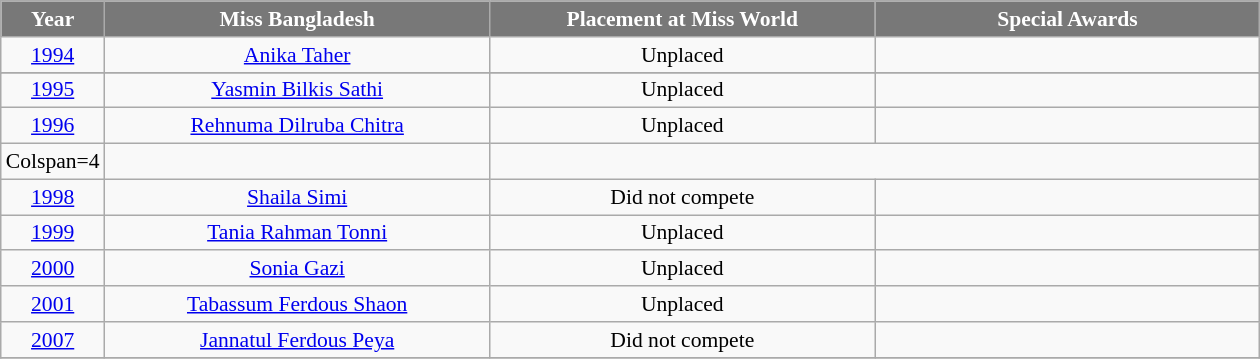<table class="wikitable sortable" style="font-size: 90%; text-align:center">
<tr>
<th width="30" style="background-color:#787878;color:#FFFFFF;">Year</th>
<th width="250" style="background-color:#787878;color:#FFFFFF;">Miss Bangladesh</th>
<th width="250" style="background-color:#787878;color:#FFFFFF;">Placement at Miss World</th>
<th width="250" style="background-color:#787878;color:#FFFFFF;">Special Awards</th>
</tr>
<tr>
<td><a href='#'>1994</a></td>
<td><a href='#'>Anika Taher</a></td>
<td>Unplaced</td>
<td></td>
</tr>
<tr>
</tr>
<tr>
<td><a href='#'>1995</a></td>
<td><a href='#'>Yasmin Bilkis Sathi</a></td>
<td>Unplaced</td>
<td></td>
</tr>
<tr>
<td><a href='#'>1996</a></td>
<td><a href='#'>Rehnuma Dilruba Chitra</a></td>
<td>Unplaced</td>
<td></td>
</tr>
<tr>
<td>Colspan=4 </td>
<td></td>
</tr>
<tr>
<td><a href='#'>1998</a></td>
<td><a href='#'>Shaila Simi</a></td>
<td>Did not compete</td>
<td></td>
</tr>
<tr>
<td><a href='#'>1999</a></td>
<td><a href='#'>Tania Rahman Tonni</a></td>
<td>Unplaced</td>
<td></td>
</tr>
<tr>
<td><a href='#'>2000</a></td>
<td><a href='#'>Sonia Gazi</a></td>
<td>Unplaced</td>
<td></td>
</tr>
<tr>
<td><a href='#'>2001</a></td>
<td><a href='#'>Tabassum Ferdous Shaon</a></td>
<td>Unplaced</td>
<td></td>
</tr>
<tr>
<td><a href='#'>2007</a></td>
<td><a href='#'>Jannatul Ferdous Peya</a></td>
<td>Did not compete</td>
<td></td>
</tr>
<tr>
</tr>
</table>
